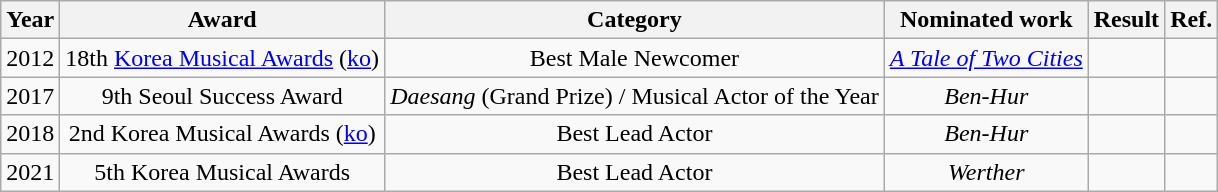<table class="wikitable sortable plainrowheaders" style="text-align:center;">
<tr>
<th>Year</th>
<th>Award</th>
<th>Category</th>
<th>Nominated work</th>
<th>Result</th>
<th>Ref.</th>
</tr>
<tr>
<td>2012</td>
<td>18th <a href='#'>Korea Musical Awards</a> (<a href='#'>ko</a>)</td>
<td>Best Male Newcomer</td>
<td><em><a href='#'>A Tale of Two Cities</a></em></td>
<td></td>
<td></td>
</tr>
<tr>
<td>2017</td>
<td>9th Seoul Success Award</td>
<td><em>Daesang</em> (Grand Prize) / Musical Actor of the Year</td>
<td><em>Ben-Hur</em></td>
<td></td>
<td></td>
</tr>
<tr>
<td>2018</td>
<td>2nd Korea Musical Awards (<a href='#'>ko</a>)</td>
<td>Best Lead Actor</td>
<td><em>Ben-Hur</em></td>
<td></td>
<td></td>
</tr>
<tr>
<td>2021</td>
<td>5th Korea Musical Awards</td>
<td>Best Lead Actor</td>
<td><em>Werther</em></td>
<td></td>
<td></td>
</tr>
</table>
